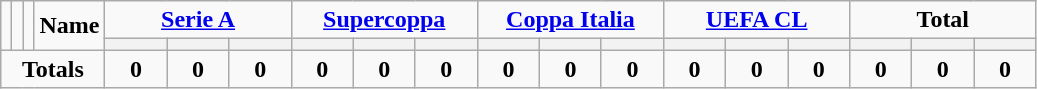<table class="wikitable" style="text-align:center;">
<tr>
<td rowspan="2" !width=15><strong></strong></td>
<td rowspan="2" !width=15><strong></strong></td>
<td rowspan="2" !width=15><strong></strong></td>
<td rowspan="2" !width=120><strong>Name</strong></td>
<td colspan="3"><strong><a href='#'>Serie A</a></strong></td>
<td colspan="3"><strong><a href='#'>Supercoppa</a></strong></td>
<td colspan="3"><strong><a href='#'>Coppa Italia</a></strong></td>
<td colspan="3"><strong><a href='#'>UEFA CL</a></strong></td>
<td colspan="3"><strong>Total</strong></td>
</tr>
<tr>
<th width=34; background:#fe9;"></th>
<th width=34; background:#fe9;"></th>
<th width=34; background:#ff8888;"></th>
<th width=34; background:#fe9;"></th>
<th width=34; background:#fe9;"></th>
<th width=34; background:#ff8888;"></th>
<th width=34; background:#fe9;"></th>
<th width=34; background:#fe9;"></th>
<th width=34; background:#ff8888;"></th>
<th width=34; background:#fe9;"></th>
<th width=34; background:#fe9;"></th>
<th width=34; background:#ff8888;"></th>
<th width=34; background:#fe9;"></th>
<th width=34; background:#fe9;"></th>
<th width=34; background:#ff8888;"></th>
</tr>
<tr>
<td colspan=4><strong>Totals</strong></td>
<td><strong>0</strong></td>
<td><strong>0</strong></td>
<td><strong>0</strong></td>
<td><strong>0</strong></td>
<td><strong>0</strong></td>
<td><strong>0</strong></td>
<td><strong>0</strong></td>
<td><strong>0</strong></td>
<td><strong>0</strong></td>
<td><strong>0</strong></td>
<td><strong>0</strong></td>
<td><strong>0</strong></td>
<td><strong>0</strong></td>
<td><strong>0</strong></td>
<td><strong>0</strong></td>
</tr>
</table>
